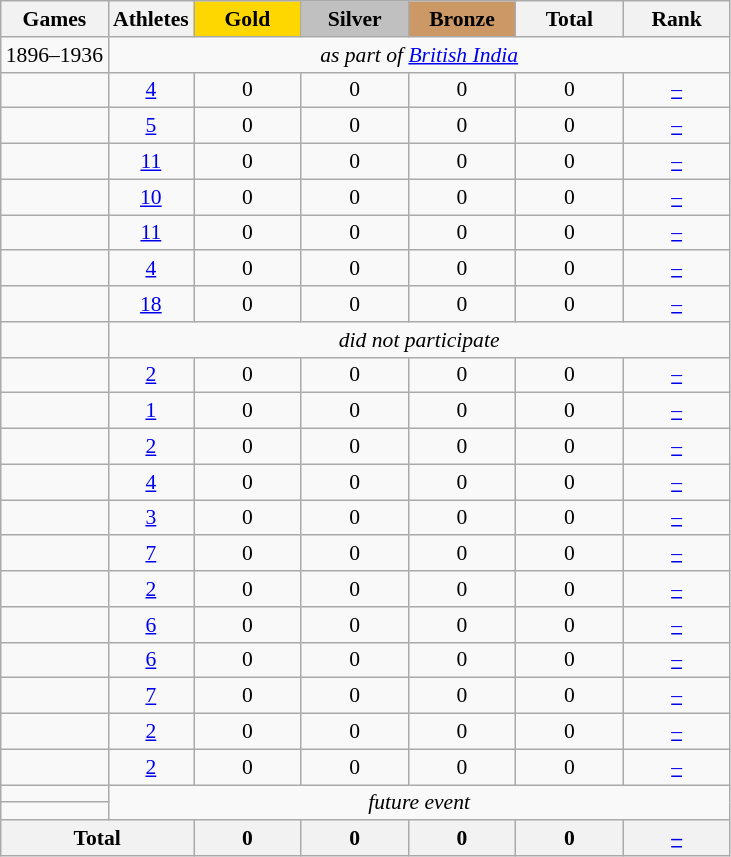<table class="wikitable" style="text-align:center; font-size:90%;">
<tr>
<th>Games</th>
<th>Athletes</th>
<td style="background:gold; width:4.5em; font-weight:bold;">Gold</td>
<td style="background:silver; width:4.5em; font-weight:bold;">Silver</td>
<td style="background:#cc9966; width:4.5em; font-weight:bold;">Bronze</td>
<th style="width:4.5em; font-weight:bold;">Total</th>
<th style="width:4.5em; font-weight:bold;">Rank</th>
</tr>
<tr>
<td align=left>1896–1936</td>
<td colspan=6><em>as part of  <a href='#'>British India</a></em></td>
</tr>
<tr>
<td align=left></td>
<td><a href='#'>4</a></td>
<td>0</td>
<td>0</td>
<td>0</td>
<td>0</td>
<td><a href='#'>–</a></td>
</tr>
<tr>
<td align=left></td>
<td><a href='#'>5</a></td>
<td>0</td>
<td>0</td>
<td>0</td>
<td>0</td>
<td><a href='#'>–</a></td>
</tr>
<tr>
<td align=left></td>
<td><a href='#'>11</a></td>
<td>0</td>
<td>0</td>
<td>0</td>
<td>0</td>
<td><a href='#'>–</a></td>
</tr>
<tr>
<td align=left></td>
<td><a href='#'>10</a></td>
<td>0</td>
<td>0</td>
<td>0</td>
<td>0</td>
<td><a href='#'>–</a></td>
</tr>
<tr>
<td align=left></td>
<td><a href='#'>11</a></td>
<td>0</td>
<td>0</td>
<td>0</td>
<td>0</td>
<td><a href='#'>–</a></td>
</tr>
<tr>
<td align=left></td>
<td><a href='#'>4</a></td>
<td>0</td>
<td>0</td>
<td>0</td>
<td>0</td>
<td><a href='#'>–</a></td>
</tr>
<tr>
<td align=left></td>
<td><a href='#'>18</a></td>
<td>0</td>
<td>0</td>
<td>0</td>
<td>0</td>
<td><a href='#'>–</a></td>
</tr>
<tr>
<td align=left></td>
<td colspan=6><em>did not participate</em></td>
</tr>
<tr>
<td align=left></td>
<td><a href='#'>2</a></td>
<td>0</td>
<td>0</td>
<td>0</td>
<td>0</td>
<td><a href='#'>–</a></td>
</tr>
<tr>
<td align=left></td>
<td><a href='#'>1</a></td>
<td>0</td>
<td>0</td>
<td>0</td>
<td>0</td>
<td><a href='#'>–</a></td>
</tr>
<tr>
<td align=left></td>
<td><a href='#'>2</a></td>
<td>0</td>
<td>0</td>
<td>0</td>
<td>0</td>
<td><a href='#'>–</a></td>
</tr>
<tr>
<td align=left></td>
<td><a href='#'>4</a></td>
<td>0</td>
<td>0</td>
<td>0</td>
<td>0</td>
<td><a href='#'>–</a></td>
</tr>
<tr>
<td align=left></td>
<td><a href='#'>3</a></td>
<td>0</td>
<td>0</td>
<td>0</td>
<td>0</td>
<td><a href='#'>–</a></td>
</tr>
<tr>
<td align=left></td>
<td><a href='#'>7</a></td>
<td>0</td>
<td>0</td>
<td>0</td>
<td>0</td>
<td><a href='#'>–</a></td>
</tr>
<tr>
<td align=left></td>
<td><a href='#'>2</a></td>
<td>0</td>
<td>0</td>
<td>0</td>
<td>0</td>
<td><a href='#'>–</a></td>
</tr>
<tr>
<td align=left></td>
<td><a href='#'>6</a></td>
<td>0</td>
<td>0</td>
<td>0</td>
<td>0</td>
<td><a href='#'>–</a></td>
</tr>
<tr>
<td align=left></td>
<td><a href='#'>6</a></td>
<td>0</td>
<td>0</td>
<td>0</td>
<td>0</td>
<td><a href='#'>–</a></td>
</tr>
<tr>
<td align=left></td>
<td><a href='#'>7</a></td>
<td>0</td>
<td>0</td>
<td>0</td>
<td>0</td>
<td><a href='#'>–</a></td>
</tr>
<tr>
<td align=left></td>
<td><a href='#'>2</a></td>
<td>0</td>
<td>0</td>
<td>0</td>
<td>0</td>
<td><a href='#'>–</a></td>
</tr>
<tr>
<td align=left></td>
<td><a href='#'>2</a></td>
<td>0</td>
<td>0</td>
<td>0</td>
<td>0</td>
<td><a href='#'>–</a></td>
</tr>
<tr>
<td align=left></td>
<td colspan=6; rowspan=2><em>future event</em></td>
</tr>
<tr>
<td align=left></td>
</tr>
<tr>
<th colspan=2>Total</th>
<th>0</th>
<th>0</th>
<th>0</th>
<th>0</th>
<th><a href='#'>–</a></th>
</tr>
</table>
